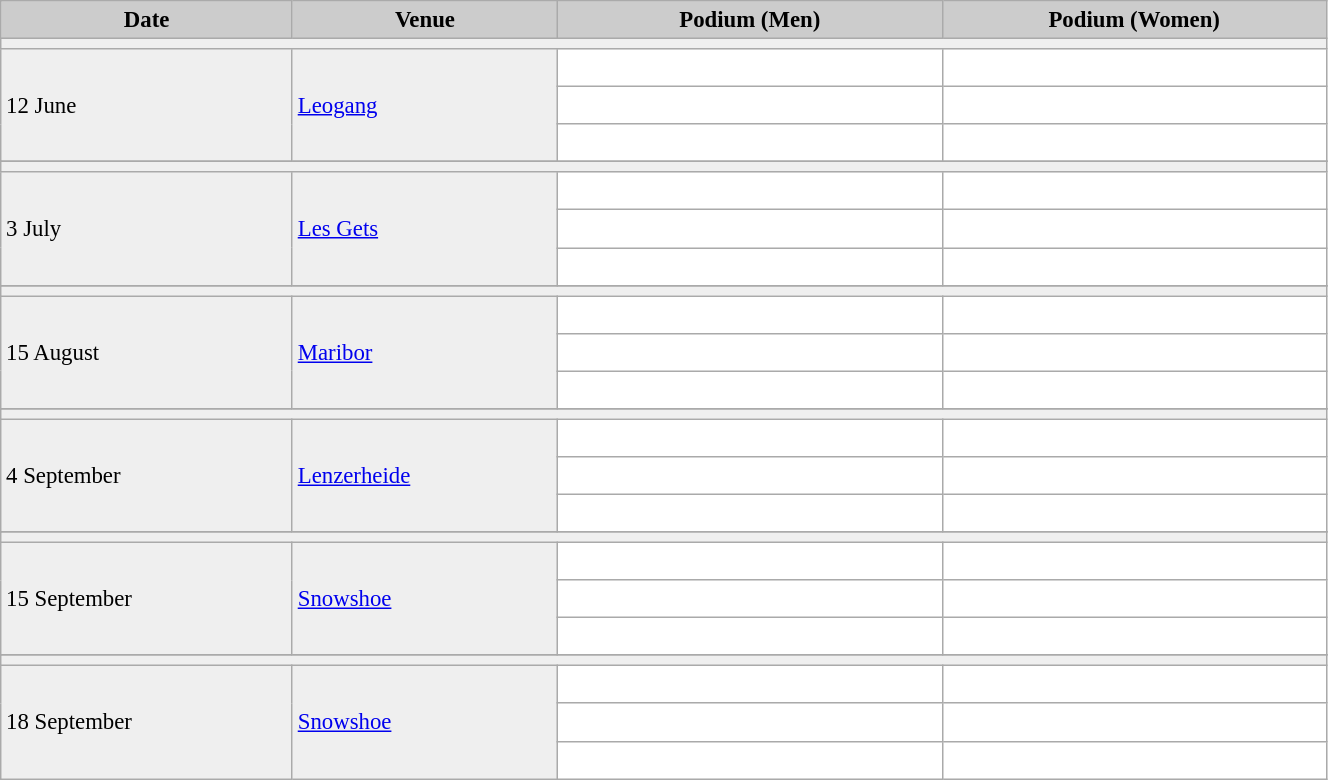<table class="wikitable" width=70% bgcolor="#f7f8ff" cellpadding="3" cellspacing="0" border="1" style="font-size: 95%; border: gray solid 1px; border-collapse: collapse;">
<tr bgcolor="#CCCCCC">
<td align="center"><strong>Date</strong></td>
<td width=20% align="center"><strong>Venue</strong></td>
<td width=29% align="center"><strong>Podium (Men)</strong></td>
<td width=29% align="center"><strong>Podium (Women)</strong></td>
</tr>
<tr bgcolor="#EFEFEF">
<td colspan=4></td>
</tr>
<tr bgcolor="#EFEFEF">
<td rowspan=3>12 June</td>
<td rowspan=3> <a href='#'>Leogang</a></td>
<td bgcolor="#ffffff">   </td>
<td bgcolor="#ffffff">   </td>
</tr>
<tr>
<td bgcolor="#ffffff">   </td>
<td bgcolor="#ffffff">   </td>
</tr>
<tr>
<td bgcolor="#ffffff">   </td>
<td bgcolor="#ffffff">   </td>
</tr>
<tr>
</tr>
<tr bgcolor="#EFEFEF">
<td colspan=4></td>
</tr>
<tr bgcolor="#EFEFEF">
<td rowspan=3>3 July</td>
<td rowspan=3> <a href='#'>Les Gets</a></td>
<td bgcolor="#ffffff">   </td>
<td bgcolor="#ffffff">   </td>
</tr>
<tr>
<td bgcolor="#ffffff">   </td>
<td bgcolor="#ffffff">   </td>
</tr>
<tr>
<td bgcolor="#ffffff">   </td>
<td bgcolor="#ffffff">   </td>
</tr>
<tr>
</tr>
<tr bgcolor="#EFEFEF">
<td colspan=4></td>
</tr>
<tr bgcolor="#EFEFEF">
<td rowspan=3>15 August</td>
<td rowspan=3> <a href='#'>Maribor</a></td>
<td bgcolor="#ffffff">   </td>
<td bgcolor="#ffffff">   </td>
</tr>
<tr>
<td bgcolor="#ffffff">   </td>
<td bgcolor="#ffffff">   </td>
</tr>
<tr>
<td bgcolor="#ffffff">   </td>
<td bgcolor="#ffffff">   </td>
</tr>
<tr>
</tr>
<tr bgcolor="#EFEFEF">
<td colspan=4></td>
</tr>
<tr bgcolor="#EFEFEF">
<td rowspan=3>4 September</td>
<td rowspan=3> <a href='#'>Lenzerheide</a></td>
<td bgcolor="#ffffff">   </td>
<td bgcolor="#ffffff">   </td>
</tr>
<tr>
<td bgcolor="#ffffff">   </td>
<td bgcolor="#ffffff">   </td>
</tr>
<tr>
<td bgcolor="#ffffff">   </td>
<td bgcolor="#ffffff">   </td>
</tr>
<tr>
</tr>
<tr bgcolor="#EFEFEF">
<td colspan=4></td>
</tr>
<tr bgcolor="#EFEFEF">
<td rowspan=3>15 September</td>
<td rowspan=3> <a href='#'>Snowshoe</a></td>
<td bgcolor="#ffffff">   </td>
<td bgcolor="#ffffff">   </td>
</tr>
<tr>
<td bgcolor="#ffffff">   </td>
<td bgcolor="#ffffff">   </td>
</tr>
<tr>
<td bgcolor="#ffffff">   </td>
<td bgcolor="#ffffff">   </td>
</tr>
<tr>
</tr>
<tr bgcolor="#EFEFEF">
<td colspan=4></td>
</tr>
<tr bgcolor="#EFEFEF">
<td rowspan=3>18 September</td>
<td rowspan=3> <a href='#'>Snowshoe</a></td>
<td bgcolor="#ffffff">   </td>
<td bgcolor="#ffffff">   </td>
</tr>
<tr>
<td bgcolor="#ffffff">   </td>
<td bgcolor="#ffffff">   </td>
</tr>
<tr>
<td bgcolor="#ffffff">   </td>
<td bgcolor="#ffffff">   </td>
</tr>
</table>
